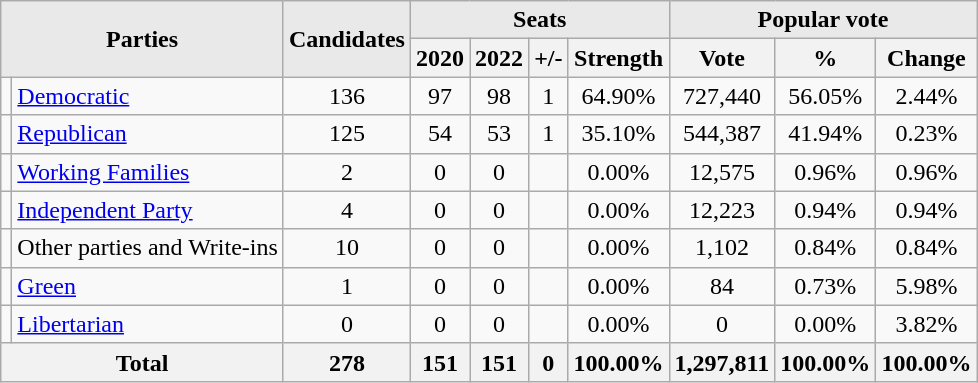<table class="wikitable">
<tr>
<th style="background-color:#E9E9E9" align=center rowspan= 2 colspan=2>Parties</th>
<th style="background-color:#E9E9E9" align=center rowspan= 2>Candidates</th>
<th style="background-color:#E9E9E9" align=center colspan=4>Seats</th>
<th style="background-color:#E9E9E9" align=center colspan=3>Popular vote</th>
</tr>
<tr>
<th align=center>2020</th>
<th align=center>2022</th>
<th align=center>+/-</th>
<th align=center>Strength</th>
<th align=center>Vote</th>
<th align=center>%</th>
<th align=center>Change</th>
</tr>
<tr>
<td></td>
<td><a href='#'>Democratic</a></td>
<td align=center >136</td>
<td align=center >97</td>
<td align=center >98</td>
<td align=center >1</td>
<td align=center >64.90%</td>
<td align=center >727,440</td>
<td align=center >56.05%</td>
<td align=center >2.44%</td>
</tr>
<tr>
<td></td>
<td align=left><a href='#'>Republican</a></td>
<td align=center>125</td>
<td align=center>54</td>
<td align=center>53</td>
<td align=center>1</td>
<td align=center>35.10%</td>
<td align=center>544,387</td>
<td align=center>41.94%</td>
<td align=center>0.23%</td>
</tr>
<tr>
<td></td>
<td align=left><a href='#'>Working Families</a></td>
<td align=center>2</td>
<td align=center>0</td>
<td align=center>0</td>
<td align=center></td>
<td align=center>0.00%</td>
<td align=center>12,575</td>
<td align=center>0.96%</td>
<td align=center>0.96%</td>
</tr>
<tr>
<td></td>
<td align="left"><a href='#'>Independent Party</a></td>
<td align="center">4</td>
<td align="center">0</td>
<td align="center">0</td>
<td align="center"></td>
<td align="center">0.00%</td>
<td align="center">12,223</td>
<td align="center">0.94%</td>
<td align="center">0.94%</td>
</tr>
<tr>
<td></td>
<td align="left">Other parties and Write-ins</td>
<td align="center">10</td>
<td align="center">0</td>
<td align="center">0</td>
<td align="center"></td>
<td align="center">0.00%</td>
<td align="center">1,102</td>
<td align="center">0.84%</td>
<td align="center">0.84%</td>
</tr>
<tr>
<td></td>
<td align=left><a href='#'>Green</a></td>
<td align=center>1</td>
<td align=center>0</td>
<td align=center>0</td>
<td align=center></td>
<td align=center>0.00%</td>
<td align=center>84</td>
<td align=center>0.73%</td>
<td align=center>5.98%</td>
</tr>
<tr>
<td></td>
<td align=left><a href='#'>Libertarian</a></td>
<td align=center>0</td>
<td align=center>0</td>
<td align=center>0</td>
<td align=center></td>
<td align=center>0.00%</td>
<td align=center>0</td>
<td align=center>0.00%</td>
<td align=center>3.82%</td>
</tr>
<tr>
<th colspan="2">Total</th>
<th>278</th>
<th>151</th>
<th>151</th>
<th>0</th>
<th>100.00%</th>
<th>1,297,811</th>
<th>100.00%</th>
<th>100.00%</th>
</tr>
</table>
